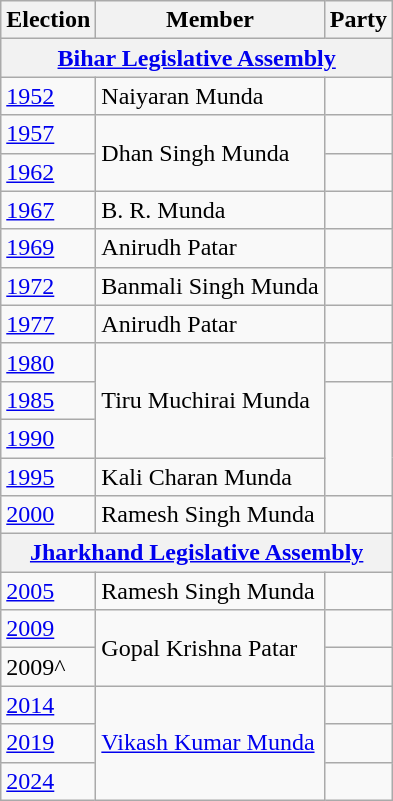<table class="wikitable sortable">
<tr>
<th>Election</th>
<th>Member</th>
<th colspan=2>Party</th>
</tr>
<tr>
<th colspan=4><a href='#'>Bihar Legislative Assembly</a></th>
</tr>
<tr>
<td><a href='#'>1952</a></td>
<td>Naiyaran Munda</td>
<td></td>
</tr>
<tr>
<td><a href='#'>1957</a></td>
<td rowspan="2">Dhan Singh Munda</td>
</tr>
<tr>
<td><a href='#'>1962</a></td>
<td></td>
</tr>
<tr>
<td><a href='#'>1967</a></td>
<td>B. R. Munda</td>
<td></td>
</tr>
<tr>
<td><a href='#'>1969</a></td>
<td>Anirudh Patar</td>
<td></td>
</tr>
<tr>
<td><a href='#'>1972</a></td>
<td>Banmali Singh Munda</td>
<td></td>
</tr>
<tr>
<td><a href='#'>1977</a></td>
<td>Anirudh Patar</td>
<td></td>
</tr>
<tr>
<td><a href='#'>1980</a></td>
<td rowspan="3">Tiru Muchirai Munda</td>
<td></td>
</tr>
<tr>
<td><a href='#'>1985</a></td>
</tr>
<tr>
<td><a href='#'>1990</a></td>
</tr>
<tr>
<td><a href='#'>1995</a></td>
<td>Kali Charan Munda</td>
</tr>
<tr>
<td><a href='#'>2000</a></td>
<td>Ramesh Singh Munda</td>
<td></td>
</tr>
<tr>
<th colspan=4><a href='#'>Jharkhand Legislative Assembly</a></th>
</tr>
<tr>
<td><a href='#'>2005</a></td>
<td>Ramesh Singh Munda</td>
<td></td>
</tr>
<tr>
<td><a href='#'>2009</a></td>
<td rowspan=2>Gopal Krishna Patar</td>
</tr>
<tr>
<td>2009^</td>
<td></td>
</tr>
<tr>
<td><a href='#'>2014</a></td>
<td rowspan="3"><a href='#'>Vikash Kumar Munda</a></td>
<td></td>
</tr>
<tr>
<td><a href='#'>2019</a></td>
<td></td>
</tr>
<tr>
<td><a href='#'>2024</a></td>
</tr>
</table>
